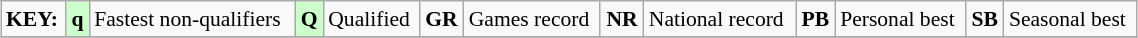<table class="wikitable" style="margin:0.5em auto; font-size:90%;position:relative;" width=60%>
<tr>
<td><strong>KEY:</strong></td>
<td bgcolor=ccffcc align=center><strong>q</strong></td>
<td>Fastest non-qualifiers</td>
<td bgcolor=ccffcc align=center><strong>Q</strong></td>
<td>Qualified</td>
<td align=center><strong>GR</strong></td>
<td>Games record</td>
<td align=center><strong>NR</strong></td>
<td>National record</td>
<td align=center><strong>PB</strong></td>
<td>Personal best</td>
<td align=center><strong>SB</strong></td>
<td>Seasonal best</td>
</tr>
<tr>
</tr>
</table>
